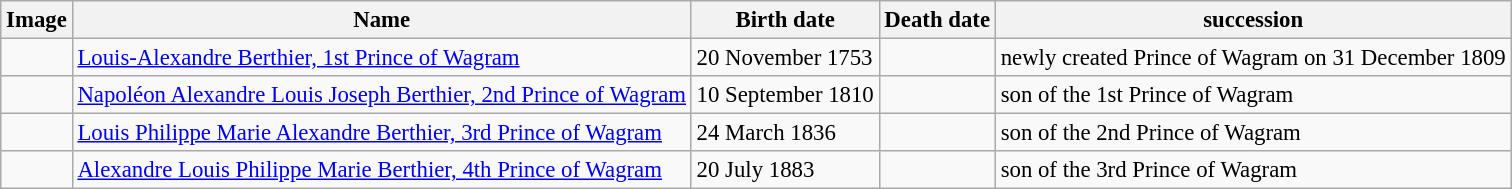<table class="wikitable" style="font-size: 95%;">
<tr>
<th>Image</th>
<th>Name</th>
<th>Birth date</th>
<th>Death date</th>
<th>succession</th>
</tr>
<tr>
<td></td>
<td><a href='#'>Louis-Alexandre Berthier, 1st Prince of Wagram</a></td>
<td>20 November 1753</td>
<td></td>
<td>newly created Prince of Wagram on 31 December 1809</td>
</tr>
<tr>
<td></td>
<td><a href='#'>Napoléon Alexandre Louis Joseph Berthier, 2nd Prince of Wagram</a></td>
<td>10 September 1810</td>
<td></td>
<td>son of the 1st Prince of Wagram</td>
</tr>
<tr>
<td></td>
<td><a href='#'>Louis Philippe Marie Alexandre Berthier, 3rd Prince of Wagram</a></td>
<td>24 March 1836</td>
<td></td>
<td>son of the 2nd Prince of Wagram</td>
</tr>
<tr>
<td></td>
<td><a href='#'>Alexandre Louis Philippe Marie Berthier, 4th Prince of Wagram</a></td>
<td>20 July 1883</td>
<td></td>
<td>son of the 3rd Prince of Wagram</td>
</tr>
</table>
